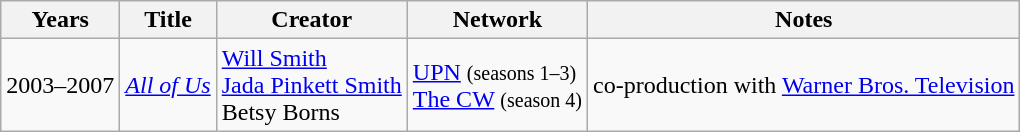<table class="wikitable sortable">
<tr>
<th>Years</th>
<th>Title</th>
<th>Creator</th>
<th>Network</th>
<th>Notes</th>
</tr>
<tr>
<td>2003–2007</td>
<td><em><a href='#'>All of Us</a></em></td>
<td><a href='#'>Will Smith</a><br><a href='#'>Jada Pinkett Smith</a><br>Betsy Borns</td>
<td><a href='#'>UPN</a> <small>(seasons 1–3)</small><br><a href='#'>The CW</a> <small>(season 4)</small></td>
<td>co-production with <a href='#'>Warner Bros. Television</a></td>
</tr>
</table>
